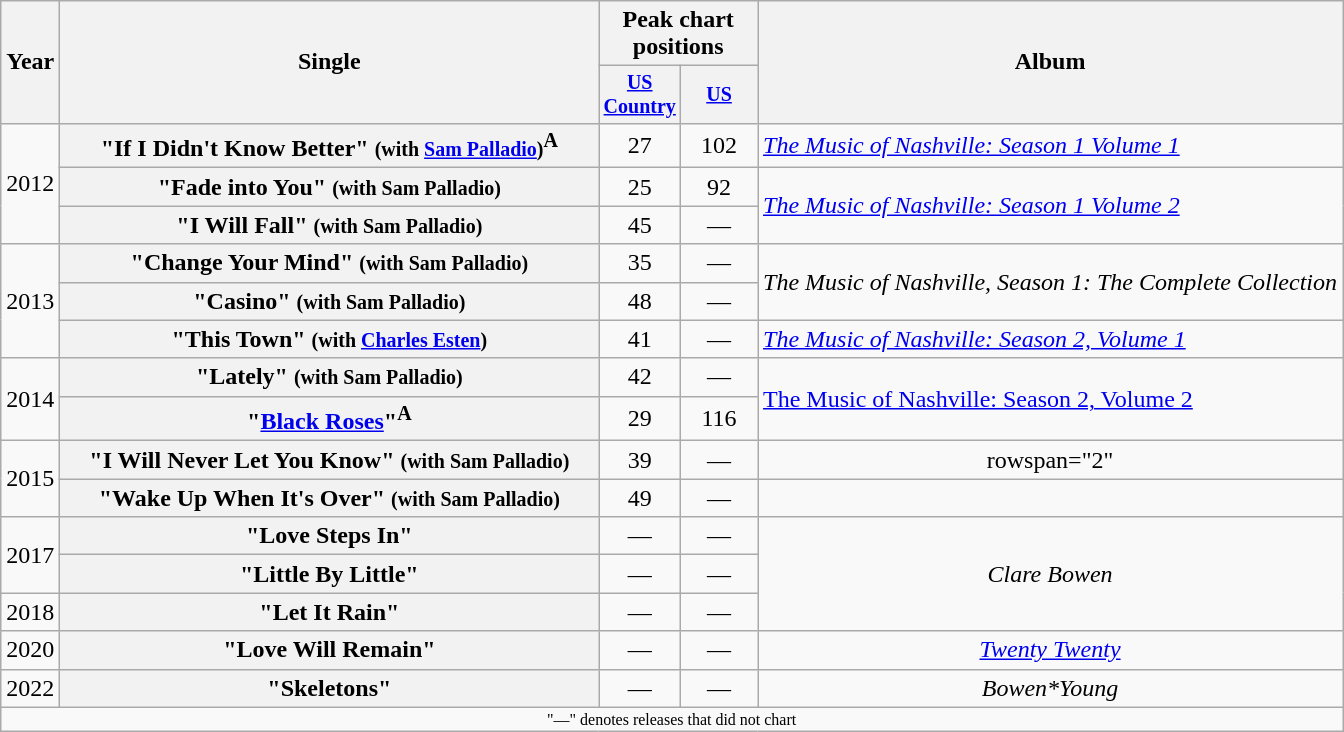<table class="wikitable plainrowheaders" style="text-align:center;">
<tr>
<th rowspan="2">Year</th>
<th rowspan="2" style="width:22em;">Single</th>
<th colspan="2">Peak chart<br>positions</th>
<th rowspan="2">Album</th>
</tr>
<tr style="font-size:smaller;">
<th style="width:45px;"><a href='#'>US Country</a><br></th>
<th style="width:45px;"><a href='#'>US</a><br></th>
</tr>
<tr>
<td rowspan="3">2012</td>
<th scope="row">"If I Didn't Know Better" <small>(with <a href='#'>Sam Palladio</a>)</small><sup>A</sup></th>
<td>27</td>
<td>102</td>
<td style="text-align:left;"><em><a href='#'>The Music of Nashville: Season 1 Volume 1</a></em></td>
</tr>
<tr>
<th scope="row">"Fade into You" <small>(with Sam Palladio)</small></th>
<td>25</td>
<td>92</td>
<td style="text-align:left;" rowspan="2"><em><a href='#'>The Music of Nashville: Season 1 Volume 2</a></em></td>
</tr>
<tr>
<th scope="row">"I Will Fall" <small>(with Sam Palladio)</small></th>
<td>45</td>
<td>—</td>
</tr>
<tr>
<td rowspan="3">2013</td>
<th scope="row">"Change Your Mind" <small>(with Sam Palladio)</small></th>
<td>35</td>
<td>—</td>
<td style="text-align:left;" rowspan="2"><em>The Music of Nashville, Season 1: The Complete Collection</em></td>
</tr>
<tr>
<th scope="row">"Casino" <small>(with Sam Palladio)</small></th>
<td>48</td>
<td>—</td>
</tr>
<tr>
<th scope="row">"This Town" <small>(with <a href='#'>Charles Esten</a>)</small></th>
<td>41</td>
<td>—</td>
<td style="text-align:left;"><em><a href='#'>The Music of Nashville: Season 2, Volume 1</a></em></td>
</tr>
<tr>
<td rowspan="2">2014</td>
<th scope="row">"Lately" <small>(with Sam Palladio)</small></th>
<td>42</td>
<td>—</td>
<td style="text-align:left;" rowspan="2"><a href='#'>The Music of Nashville: Season 2, Volume 2</a></td>
</tr>
<tr>
<th scope="row">"<a href='#'>Black Roses</a>"<sup>A</sup></th>
<td>29</td>
<td>116</td>
</tr>
<tr>
<td rowspan="2">2015</td>
<th scope="row">"I Will Never Let You Know" <small>(with Sam Palladio)</small></th>
<td>39</td>
<td>—</td>
<td>rowspan="2" </td>
</tr>
<tr>
<th scope="row">"Wake Up When It's Over" <small>(with Sam Palladio)</small></th>
<td>49</td>
<td>—</td>
</tr>
<tr>
<td rowspan="2">2017</td>
<th scope="row">"Love Steps In"</th>
<td>—</td>
<td>—</td>
<td rowspan=3><em>Clare Bowen</em></td>
</tr>
<tr>
<th scope="row">"Little By Little"</th>
<td>—</td>
<td>—</td>
</tr>
<tr>
<td>2018</td>
<th scope="row">"Let It Rain"</th>
<td>—</td>
<td>—</td>
</tr>
<tr>
<td>2020</td>
<th scope="row">"Love Will Remain" </th>
<td>—</td>
<td>—</td>
<td><em><a href='#'>Twenty Twenty</a></em></td>
</tr>
<tr>
<td>2022</td>
<th scope="row">"Skeletons"</th>
<td>—</td>
<td>—</td>
<td scope="row"><em>Bowen*Young</em></td>
</tr>
<tr>
<td colspan="5" style="font-size:8pt">"—" denotes releases that did not chart</td>
</tr>
</table>
